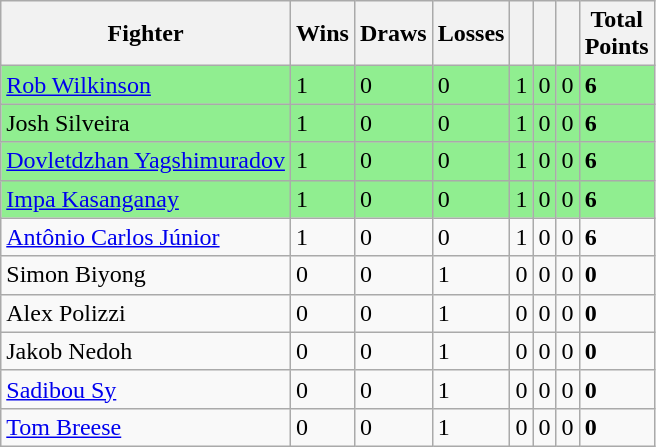<table class="wikitable sortable">
<tr>
<th>Fighter</th>
<th>Wins</th>
<th>Draws</th>
<th>Losses</th>
<th></th>
<th></th>
<th></th>
<th>Total<br> Points</th>
</tr>
<tr style="background:#90EE90;">
<td> <a href='#'>Rob Wilkinson</a></td>
<td>1</td>
<td>0</td>
<td>0</td>
<td>1</td>
<td>0</td>
<td>0</td>
<td><strong>6</strong></td>
</tr>
<tr style="background:#90EE90;">
<td> Josh Silveira</td>
<td>1</td>
<td>0</td>
<td>0</td>
<td>1</td>
<td>0</td>
<td>0</td>
<td><strong>6</strong></td>
</tr>
<tr style="background:#90EE90;">
<td> <a href='#'>Dovletdzhan Yagshimuradov</a></td>
<td>1</td>
<td>0</td>
<td>0</td>
<td>1</td>
<td>0</td>
<td>0</td>
<td><strong>6</strong></td>
</tr>
<tr style="background:#90EE90;">
<td> <a href='#'>Impa Kasanganay</a></td>
<td>1</td>
<td>0</td>
<td>0</td>
<td>1</td>
<td>0</td>
<td>0</td>
<td><strong>6</strong></td>
</tr>
<tr>
<td> <a href='#'>Antônio Carlos Júnior</a></td>
<td>1</td>
<td>0</td>
<td>0</td>
<td>1</td>
<td>0</td>
<td>0</td>
<td><strong>6</strong></td>
</tr>
<tr>
<td> Simon Biyong</td>
<td>0</td>
<td>0</td>
<td>1</td>
<td>0</td>
<td>0</td>
<td>0</td>
<td><strong>0</strong></td>
</tr>
<tr>
<td> Alex Polizzi</td>
<td>0</td>
<td>0</td>
<td>1</td>
<td>0</td>
<td>0</td>
<td>0</td>
<td><strong>0</strong></td>
</tr>
<tr>
<td> Jakob Nedoh</td>
<td>0</td>
<td>0</td>
<td>1</td>
<td>0</td>
<td>0</td>
<td>0</td>
<td><strong>0</strong></td>
</tr>
<tr>
<td> <a href='#'>Sadibou Sy</a></td>
<td>0</td>
<td>0</td>
<td>1</td>
<td>0</td>
<td>0</td>
<td>0</td>
<td><strong>0</strong></td>
</tr>
<tr>
<td> <a href='#'>Tom Breese</a></td>
<td>0</td>
<td>0</td>
<td>1</td>
<td>0</td>
<td>0</td>
<td>0</td>
<td><strong>0</strong></td>
</tr>
</table>
